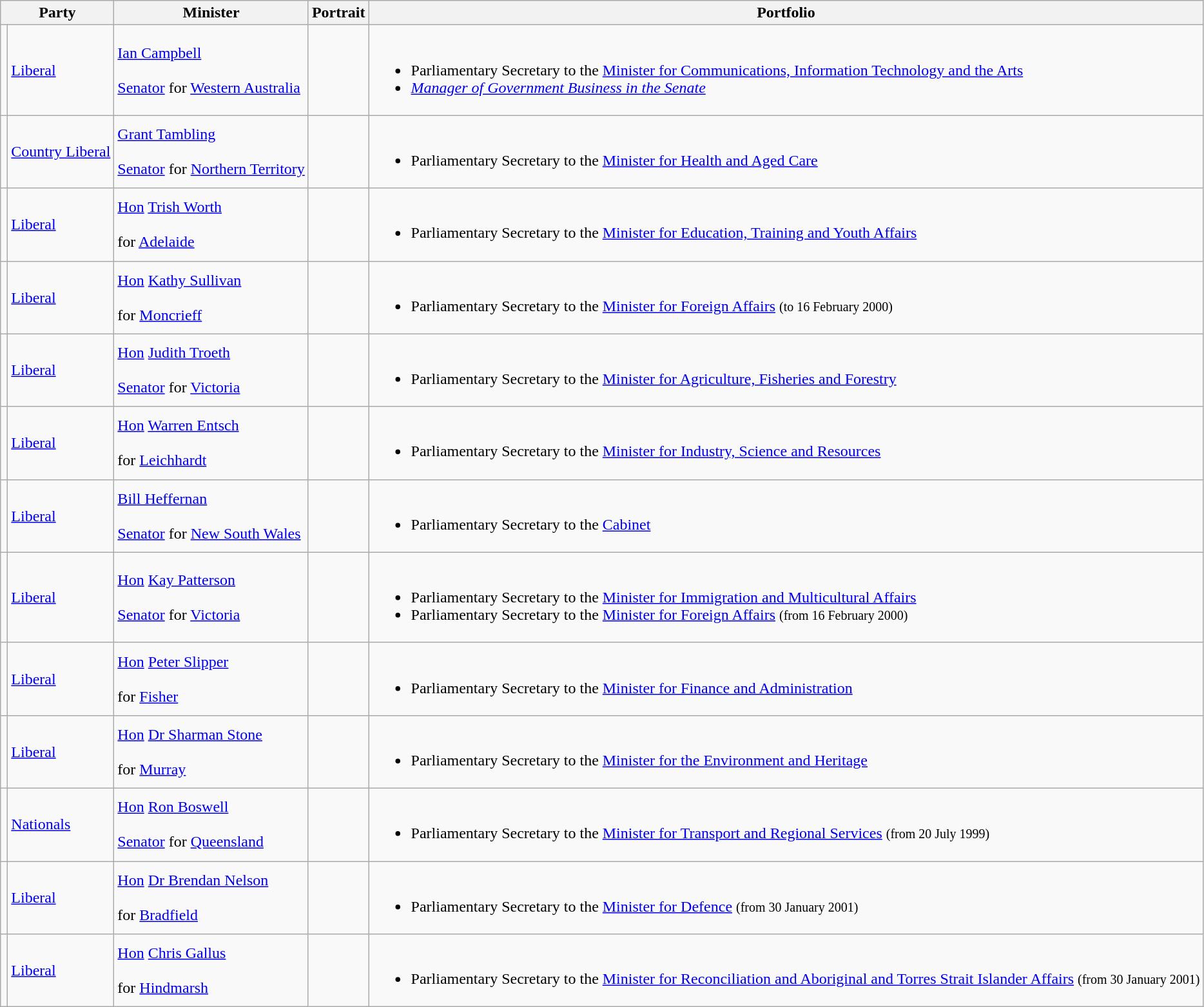<table class="wikitable sortable">
<tr>
<th colspan="2">Party</th>
<th>Minister</th>
<th>Portrait</th>
<th>Portfolio</th>
</tr>
<tr>
<td></td>
<td><a href='#'>Liberal</a></td>
<td><a href='#'>Ian Campbell</a> <br><br><a href='#'>Senator</a> for <a href='#'>Western Australia</a> <br></td>
<td></td>
<td><br><ul><li>Parliamentary Secretary to the <a href='#'>Minister for Communications, Information Technology and the Arts</a></li><li><em><a href='#'>Manager of Government Business in the Senate</a></em></li></ul></td>
</tr>
<tr>
<td></td>
<td><a href='#'>Country Liberal</a></td>
<td><a href='#'>Grant Tambling</a> <br><br><a href='#'>Senator</a> for <a href='#'>Northern Territory</a> <br></td>
<td></td>
<td><br><ul><li>Parliamentary Secretary to the <a href='#'>Minister for Health and Aged Care</a></li></ul></td>
</tr>
<tr>
<td></td>
<td><a href='#'>Liberal</a></td>
<td><a href='#'>Hon</a> <a href='#'>Trish Worth</a> <br><br> for <a href='#'>Adelaide</a> <br></td>
<td></td>
<td><br><ul><li>Parliamentary Secretary to the <a href='#'>Minister for Education, Training and Youth Affairs</a></li></ul></td>
</tr>
<tr>
<td></td>
<td><a href='#'>Liberal</a></td>
<td><a href='#'>Hon</a> <a href='#'>Kathy Sullivan</a> <br><br> for <a href='#'>Moncrieff</a> <br></td>
<td></td>
<td><br><ul><li>Parliamentary Secretary to the <a href='#'>Minister for Foreign Affairs</a> <small>(to 16 February 2000)</small></li></ul></td>
</tr>
<tr>
<td></td>
<td><a href='#'>Liberal</a></td>
<td><a href='#'>Hon</a> <a href='#'>Judith Troeth</a> <br><br><a href='#'>Senator</a> for <a href='#'>Victoria</a> <br></td>
<td></td>
<td><br><ul><li>Parliamentary Secretary to the <a href='#'>Minister for Agriculture, Fisheries and Forestry</a></li></ul></td>
</tr>
<tr>
<td></td>
<td><a href='#'>Liberal</a></td>
<td><a href='#'>Hon</a> <a href='#'>Warren Entsch</a> <br><br> for <a href='#'>Leichhardt</a> <br></td>
<td></td>
<td><br><ul><li>Parliamentary Secretary to the <a href='#'>Minister for Industry, Science and Resources</a></li></ul></td>
</tr>
<tr>
<td></td>
<td><a href='#'>Liberal</a></td>
<td><a href='#'>Bill Heffernan</a> <br><br><a href='#'>Senator</a> for <a href='#'>New South Wales</a> <br></td>
<td></td>
<td><br><ul><li>Parliamentary Secretary to the <a href='#'>Cabinet</a></li></ul></td>
</tr>
<tr>
<td></td>
<td><a href='#'>Liberal</a></td>
<td><a href='#'>Hon</a> <a href='#'>Kay Patterson</a> <br><br><a href='#'>Senator</a> for <a href='#'>Victoria</a> <br></td>
<td></td>
<td><br><ul><li>Parliamentary Secretary to the <a href='#'>Minister for Immigration and Multicultural Affairs</a></li><li>Parliamentary Secretary to the <a href='#'>Minister for Foreign Affairs</a> <small>(from 16 February 2000)</small></li></ul></td>
</tr>
<tr>
<td></td>
<td><a href='#'>Liberal</a></td>
<td><a href='#'>Hon</a> <a href='#'>Peter Slipper</a> <br><br> for <a href='#'>Fisher</a> <br></td>
<td></td>
<td><br><ul><li>Parliamentary Secretary to the <a href='#'>Minister for Finance and Administration</a></li></ul></td>
</tr>
<tr>
<td></td>
<td><a href='#'>Liberal</a></td>
<td><a href='#'>Hon</a> <a href='#'>Dr Sharman Stone</a> <br><br> for <a href='#'>Murray</a> <br></td>
<td></td>
<td><br><ul><li>Parliamentary Secretary to the <a href='#'>Minister for the Environment and Heritage</a></li></ul></td>
</tr>
<tr>
<td></td>
<td><a href='#'>Nationals</a></td>
<td><a href='#'>Hon</a> <a href='#'>Ron Boswell</a> <br><br><a href='#'>Senator</a> for <a href='#'>Queensland</a> <br></td>
<td></td>
<td><br><ul><li>Parliamentary Secretary to the <a href='#'>Minister for Transport and Regional Services</a> <small>(from 20 July 1999)</small></li></ul></td>
</tr>
<tr>
<td></td>
<td><a href='#'>Liberal</a></td>
<td><a href='#'>Hon</a> <a href='#'>Dr Brendan Nelson</a> <br><br> for <a href='#'>Bradfield</a> <br></td>
<td></td>
<td><br><ul><li>Parliamentary Secretary to the <a href='#'>Minister for Defence</a> <small>(from 30 January 2001)</small></li></ul></td>
</tr>
<tr>
<td></td>
<td><a href='#'>Liberal</a></td>
<td><a href='#'>Hon</a> <a href='#'>Chris Gallus</a> <br><br> for <a href='#'>Hindmarsh</a> <br></td>
<td></td>
<td><br><ul><li>Parliamentary Secretary to the <a href='#'>Minister for Reconciliation and Aboriginal and Torres Strait Islander Affairs</a> <small>(from 30 January 2001)</small></li></ul></td>
</tr>
</table>
